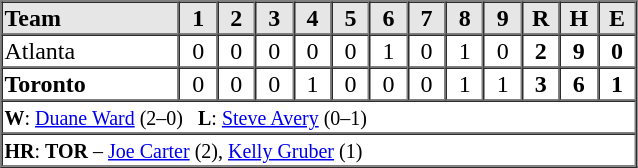<table border="1" cellspacing="0"  style="width:425px; margin-left:3em;">
<tr style="text-align:center; background:#e6e6e6;">
<th style="text-align:left; width:28%;">Team</th>
<th width=6%>1</th>
<th width=6%>2</th>
<th width=6%>3</th>
<th width=6%>4</th>
<th width=6%>5</th>
<th width=6%>6</th>
<th width=6%>7</th>
<th width=6%>8</th>
<th width=6%>9</th>
<th width=6%>R</th>
<th width=6%>H</th>
<th width=6%>E</th>
</tr>
<tr style="text-align:center;">
<td align=left>Atlanta</td>
<td>0</td>
<td>0</td>
<td>0</td>
<td>0</td>
<td>0</td>
<td>1</td>
<td>0</td>
<td>1</td>
<td>0</td>
<td><strong>2</strong></td>
<td><strong>9</strong></td>
<td><strong>0</strong></td>
</tr>
<tr style="text-align:center;">
<td align=left><strong>Toronto</strong></td>
<td>0</td>
<td>0</td>
<td>0</td>
<td>1</td>
<td>0</td>
<td>0</td>
<td>0</td>
<td>1</td>
<td>1</td>
<td><strong>3</strong></td>
<td><strong>6</strong></td>
<td><strong>1</strong></td>
</tr>
<tr style="text-align:left;">
<td colspan=13><small><strong>W</strong>: <a href='#'>Duane Ward</a> (2–0)   <strong>L</strong>: <a href='#'>Steve Avery</a> (0–1)  </small></td>
</tr>
<tr style="text-align:left;">
<td colspan=13><small><strong>HR</strong>: <strong>TOR</strong> – <a href='#'>Joe Carter</a> (2), <a href='#'>Kelly Gruber</a> (1)</small></td>
</tr>
</table>
